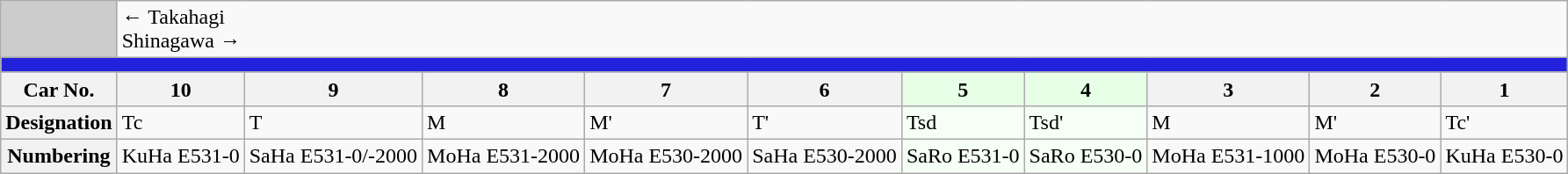<table class="wikitable">
<tr>
<td style="background-color:#ccc;"> </td>
<td colspan="10"><div>← Takahagi</div><div>Shinagawa →</div></td>
</tr>
<tr style="line-height: 10px; background-color: #2222DD;">
<td colspan="11" style="padding:0; border:0;"> </td>
</tr>
<tr>
<th>Car No.</th>
<th>10</th>
<th>9</th>
<th>8</th>
<th>7</th>
<th>6</th>
<th style="background: #E6FFE6">5</th>
<th style="background: #E6FFE6">4</th>
<th>3</th>
<th>2</th>
<th>1</th>
</tr>
<tr>
<th>Designation</th>
<td>Tc</td>
<td>T</td>
<td>M</td>
<td>M'</td>
<td>T'</td>
<td style="background: #F5FFF5">Tsd</td>
<td style="background: #F5FFF5">Tsd'</td>
<td>M</td>
<td>M'</td>
<td>Tc'</td>
</tr>
<tr>
<th>Numbering</th>
<td>KuHa E531-0</td>
<td>SaHa E531-0/-2000</td>
<td>MoHa E531-2000</td>
<td>MoHa E530-2000</td>
<td>SaHa E530-2000</td>
<td style="background: #F5FFF5">SaRo E531-0</td>
<td style="background: #F5FFF5">SaRo E530-0</td>
<td>MoHa E531-1000</td>
<td>MoHa E530-0</td>
<td>KuHa E530-0</td>
</tr>
</table>
